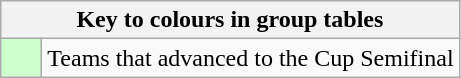<table class="wikitable" style="text-align: center;">
<tr>
<th colspan="2">Key to colours in group tables</th>
</tr>
<tr>
<td style="background:#cfc; width:20px;"></td>
<td align="left">Teams that advanced to the Cup Semifinal</td>
</tr>
</table>
